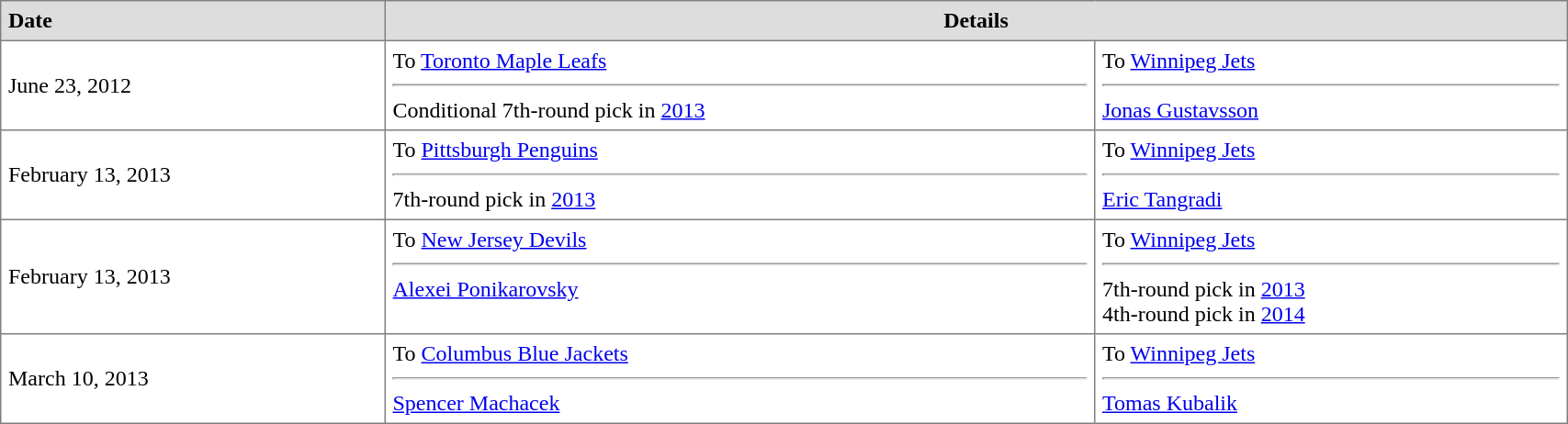<table border="1"  cellpadding="5" style="border-collapse:collapse; width:90%;">
<tr style="background:#ddd;">
<th style="text-align:left;">Date</th>
<th colspan="2">Details</th>
</tr>
<tr>
<td>June 23, 2012<br></td>
<td valign="top">To <a href='#'>Toronto Maple Leafs</a><hr>Conditional 7th-round pick in <a href='#'>2013</a></td>
<td valign="top">To <a href='#'>Winnipeg Jets</a><hr><a href='#'>Jonas Gustavsson</a></td>
</tr>
<tr>
<td>February 13, 2013<br></td>
<td valign="top">To <a href='#'>Pittsburgh Penguins</a><hr>7th-round pick in <a href='#'>2013</a></td>
<td valign="top">To <a href='#'>Winnipeg Jets</a><hr><a href='#'>Eric Tangradi</a></td>
</tr>
<tr>
<td>February 13, 2013<br></td>
<td valign="top">To <a href='#'>New Jersey Devils</a><hr><a href='#'>Alexei Ponikarovsky</a></td>
<td valign="top">To <a href='#'>Winnipeg Jets</a><hr>7th-round pick in <a href='#'>2013</a><br>4th-round pick in <a href='#'>2014</a></td>
</tr>
<tr>
<td>March 10, 2013<br></td>
<td valign="top">To <a href='#'>Columbus Blue Jackets</a><hr><a href='#'>Spencer Machacek</a></td>
<td valign="top">To <a href='#'>Winnipeg Jets</a><hr><a href='#'>Tomas Kubalik</a></td>
</tr>
</table>
